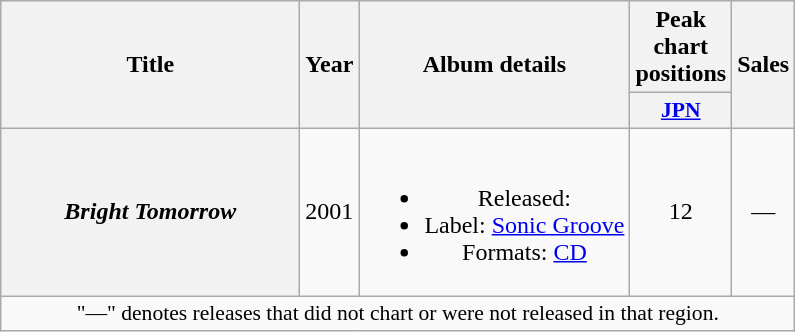<table class="wikitable plainrowheaders" style="text-align:center;">
<tr>
<th scope="col" rowspan="2" style="width:12em;">Title</th>
<th scope="col" rowspan="2">Year</th>
<th scope="col" rowspan="2">Album details</th>
<th scope="col" colspan="1">Peak chart positions</th>
<th scope="col" rowspan="2">Sales</th>
</tr>
<tr>
<th scope="col" style="width:3em;font-size:90%;"><a href='#'>JPN</a><br></th>
</tr>
<tr>
<th scope="row"><em>Bright Tomorrow</em></th>
<td>2001</td>
<td><br><ul><li>Released: </li><li>Label: <a href='#'>Sonic Groove</a></li><li>Formats: <a href='#'>CD</a></li></ul></td>
<td>12</td>
<td>—</td>
</tr>
<tr>
<td colspan="5" style="font-size:90%;">"—" denotes releases that did not chart or were not released in that region.</td>
</tr>
</table>
